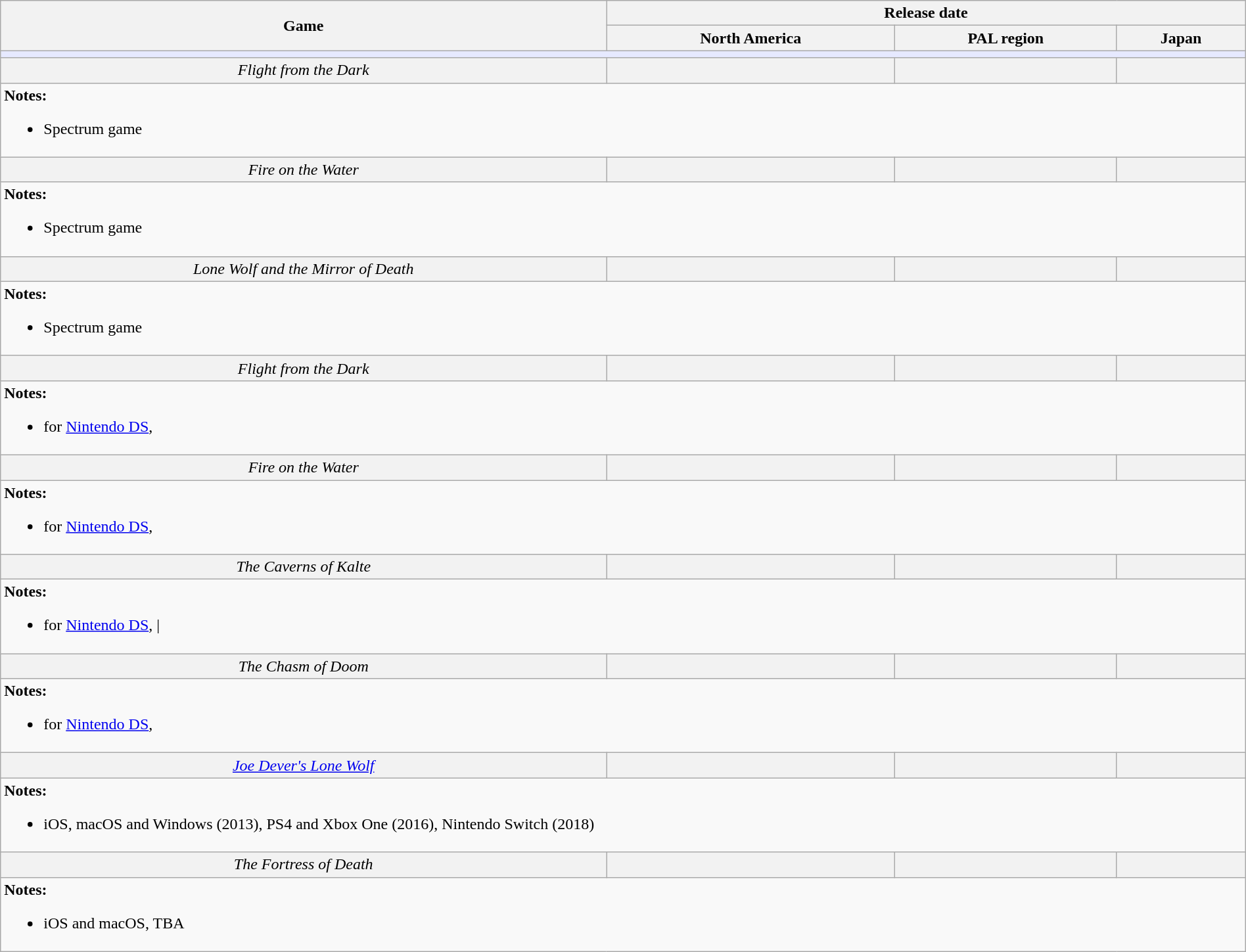<table class="wikitable" width="100%">
<tr style="text-align: center;">
<th rowspan="2">Game</th>
<th colspan="3">Release date</th>
</tr>
<tr>
<th>North America</th>
<th>PAL region</th>
<th>Japan</th>
</tr>
<tr>
<td colspan="5" bgcolor="#e6e9ff"></td>
</tr>
<tr bgcolor="#F2F2F2" align="center">
<td><em>Flight from the Dark</em></td>
<td></td>
<td></td>
<td></td>
</tr>
<tr>
<td colspan="5" style="border: none; vertical-align: top;"><strong>Notes:</strong><br><ul><li>Spectrum game </li></ul></td>
</tr>
<tr bgcolor="#F2F2F2" align="center">
<td><em>Fire on the Water</em></td>
<td></td>
<td></td>
<td></td>
</tr>
<tr>
<td colspan="5" style="border: none; vertical-align: top;"><strong>Notes:</strong><br><ul><li>Spectrum game </li></ul></td>
</tr>
<tr bgcolor="#F2F2F2" align="center">
<td><em>Lone Wolf and the Mirror of Death</em></td>
<td></td>
<td></td>
<td></td>
</tr>
<tr>
<td colspan="5" style="border: none; vertical-align: top;"><strong>Notes:</strong><br><ul><li>Spectrum game </li></ul></td>
</tr>
<tr bgcolor="#F2F2F2" align="center">
<td><em>Flight from the Dark</em></td>
<td></td>
<td></td>
<td></td>
</tr>
<tr>
<td colspan="5" style="border: none; vertical-align: top;"><strong>Notes:</strong><br><ul><li>for <a href='#'>Nintendo DS</a>, </li></ul></td>
</tr>
<tr bgcolor="#F2F2F2" align="center">
<td><em>Fire on the Water</em></td>
<td></td>
<td></td>
<td></td>
</tr>
<tr>
<td colspan="5" style="border: none; vertical-align: top;"><strong>Notes:</strong><br><ul><li>for <a href='#'>Nintendo DS</a>, </li></ul></td>
</tr>
<tr bgcolor="#F2F2F2" align="center">
<td><em>The Caverns of Kalte</em></td>
<td></td>
<td></td>
<td></td>
</tr>
<tr>
<td colspan="5" style="border: none; vertical-align: top;"><strong>Notes:</strong><br><ul><li>for <a href='#'>Nintendo DS</a>, |</li></ul></td>
</tr>
<tr bgcolor="#F2F2F2" align="center">
<td><em>The Chasm of Doom</em></td>
<td></td>
<td></td>
<td></td>
</tr>
<tr>
<td colspan="5" style="border: none; vertical-align: top;"><strong>Notes:</strong><br><ul><li>for <a href='#'>Nintendo DS</a>, </li></ul></td>
</tr>
<tr bgcolor="#F2F2F2" align="center">
<td><em><a href='#'>Joe Dever's Lone Wolf</a></em></td>
<td></td>
<td></td>
<td></td>
</tr>
<tr>
<td colspan="5" style="border: none; vertical-align: top;"><strong>Notes:</strong><br><ul><li>iOS, macOS and Windows (2013), PS4 and Xbox One (2016), Nintendo Switch (2018)</li></ul></td>
</tr>
<tr bgcolor="#F2F2F2" align="center">
<td><em>The Fortress of Death</em></td>
<td></td>
<td></td>
<td></td>
</tr>
<tr>
<td colspan="5" style="border: none; vertical-align: top;"><strong>Notes:</strong><br><ul><li>iOS and macOS, TBA</li></ul></td>
</tr>
</table>
